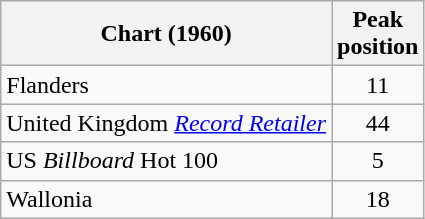<table class="wikitable sortable">
<tr>
<th>Chart (1960)</th>
<th>Peak<br>position</th>
</tr>
<tr>
<td>Flanders</td>
<td align="center">11</td>
</tr>
<tr>
<td>United Kingdom <em><a href='#'>Record Retailer</a></em></td>
<td align="center">44</td>
</tr>
<tr>
<td>US <em>Billboard</em> Hot 100</td>
<td align="center">5</td>
</tr>
<tr>
<td>Wallonia</td>
<td align="center">18</td>
</tr>
</table>
